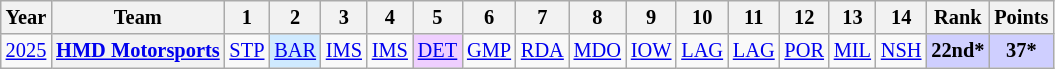<table class="wikitable" style="text-align:center; font-size:85%">
<tr>
<th>Year</th>
<th>Team</th>
<th>1</th>
<th>2</th>
<th>3</th>
<th>4</th>
<th>5</th>
<th>6</th>
<th>7</th>
<th>8</th>
<th>9</th>
<th>10</th>
<th>11</th>
<th>12</th>
<th>13</th>
<th>14</th>
<th>Rank</th>
<th>Points</th>
</tr>
<tr>
<td><a href='#'>2025</a></td>
<th nowrap><a href='#'>HMD Motorsports</a></th>
<td style="background:#;"><a href='#'>STP</a></td>
<td style="background:#CFEAFF;"><a href='#'>BAR</a><br></td>
<td style="background:#;"><a href='#'>IMS</a></td>
<td style="background:#;"><a href='#'>IMS</a></td>
<td style="background:#EFCFFF;"><a href='#'>DET</a><br></td>
<td style="background:#;"><a href='#'>GMP</a></td>
<td style="background:#;"><a href='#'>RDA</a></td>
<td style="background:#;"><a href='#'>MDO</a></td>
<td style="background:#;"><a href='#'>IOW</a></td>
<td style="background:#;"><a href='#'>LAG</a></td>
<td style="background:#;"><a href='#'>LAG</a></td>
<td style="background:#;"><a href='#'>POR</a></td>
<td style="background:#;"><a href='#'>MIL</a></td>
<td style="background:#;"><a href='#'>NSH</a></td>
<th style="background:#CFCFFF;">22nd*</th>
<th style="background:#CFCFFF;">37*</th>
</tr>
</table>
